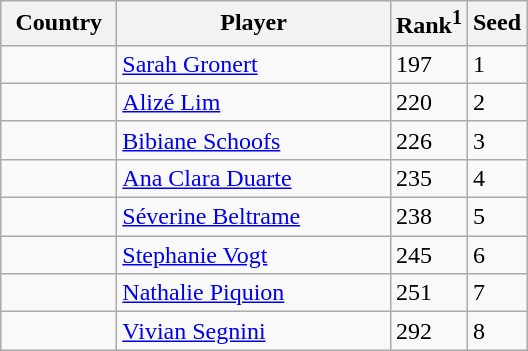<table class="sortable wikitable">
<tr>
<th width="70">Country</th>
<th width="175">Player</th>
<th>Rank<sup>1</sup></th>
<th>Seed</th>
</tr>
<tr>
<td></td>
<td><a href='#'>Sarah Gronert</a></td>
<td>197</td>
<td>1</td>
</tr>
<tr>
<td></td>
<td><a href='#'>Alizé Lim</a></td>
<td>220</td>
<td>2</td>
</tr>
<tr>
<td></td>
<td><a href='#'>Bibiane Schoofs</a></td>
<td>226</td>
<td>3</td>
</tr>
<tr>
<td></td>
<td><a href='#'>Ana Clara Duarte</a></td>
<td>235</td>
<td>4</td>
</tr>
<tr>
<td></td>
<td><a href='#'>Séverine Beltrame</a></td>
<td>238</td>
<td>5</td>
</tr>
<tr>
<td></td>
<td><a href='#'>Stephanie Vogt</a></td>
<td>245</td>
<td>6</td>
</tr>
<tr>
<td></td>
<td><a href='#'>Nathalie Piquion</a></td>
<td>251</td>
<td>7</td>
</tr>
<tr>
<td></td>
<td><a href='#'>Vivian Segnini</a></td>
<td>292</td>
<td>8</td>
</tr>
</table>
